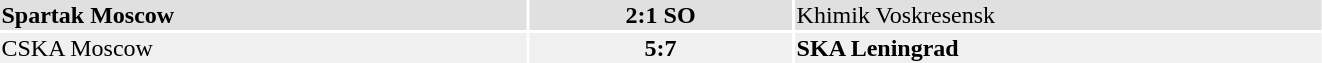<table width="70%">
<tr bgcolor="#e0e0e0">
<td style="width:40%;"><strong>Spartak Moscow</strong></td>
<th style="width:20%;"><strong>2:1 SO</strong></th>
<td style="width:40%;">Khimik Voskresensk</td>
</tr>
<tr bgcolor="#f0f0f0">
<td>CSKA Moscow</td>
<td align="center"><strong>5:7</strong></td>
<td><strong>SKA Leningrad</strong></td>
</tr>
</table>
